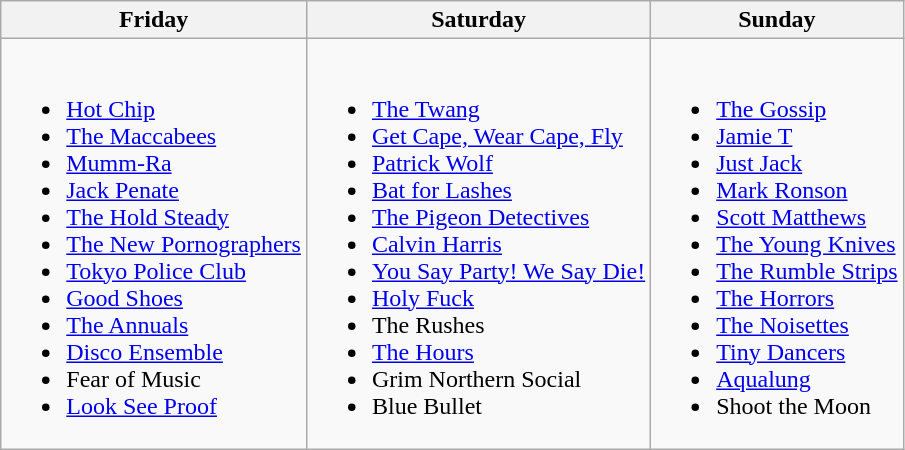<table class="wikitable">
<tr>
<th>Friday</th>
<th>Saturday</th>
<th>Sunday</th>
</tr>
<tr valign="top">
<td><br><ul><li><a href='#'>Hot Chip</a></li><li><a href='#'>The Maccabees</a></li><li><a href='#'>Mumm-Ra</a></li><li><a href='#'>Jack Penate</a></li><li><a href='#'>The Hold Steady</a></li><li><a href='#'>The New Pornographers</a></li><li><a href='#'>Tokyo Police Club</a></li><li><a href='#'>Good Shoes</a></li><li><a href='#'>The Annuals</a></li><li><a href='#'>Disco Ensemble</a></li><li>Fear of Music</li><li><a href='#'>Look See Proof</a></li></ul></td>
<td><br><ul><li><a href='#'>The Twang</a></li><li><a href='#'>Get Cape, Wear Cape, Fly</a></li><li><a href='#'>Patrick Wolf</a></li><li><a href='#'>Bat for Lashes</a></li><li><a href='#'>The Pigeon Detectives</a></li><li><a href='#'>Calvin Harris</a></li><li><a href='#'>You Say Party! We Say Die!</a></li><li><a href='#'>Holy Fuck</a></li><li>The Rushes</li><li><a href='#'>The Hours</a></li><li>Grim Northern Social</li><li>Blue Bullet</li></ul></td>
<td><br><ul><li><a href='#'>The Gossip</a></li><li><a href='#'>Jamie T</a></li><li><a href='#'>Just Jack</a></li><li><a href='#'>Mark Ronson</a></li><li><a href='#'>Scott Matthews</a></li><li><a href='#'>The Young Knives</a></li><li><a href='#'>The Rumble Strips</a></li><li><a href='#'>The Horrors</a></li><li><a href='#'>The Noisettes</a></li><li><a href='#'>Tiny Dancers</a></li><li><a href='#'>Aqualung</a></li><li>Shoot the Moon</li></ul></td>
</tr>
</table>
